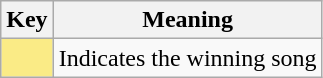<table class="wikitable">
<tr>
<th scope="col" width=%>Key</th>
<th scope="col" width=%>Meaning</th>
</tr>
<tr>
<td style="background:#FAEB86"></td>
<td>Indicates the winning song</td>
</tr>
</table>
